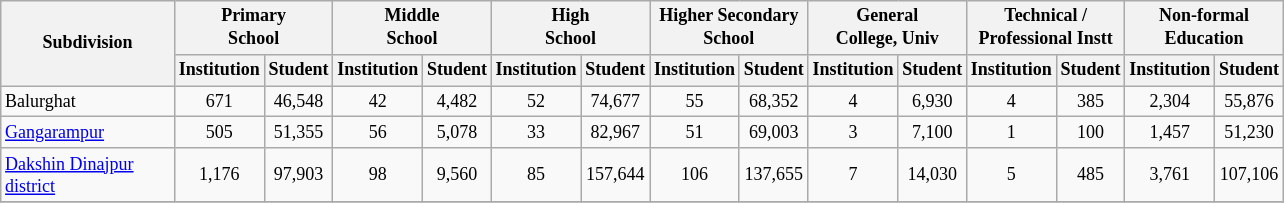<table class="wikitable" style="text-align:center;font-size: 9pt">
<tr>
<th width="110" rowspan="2">Subdivision</th>
<th colspan="2">Primary<br>School</th>
<th colspan="2">Middle<br>School</th>
<th colspan="2">High<br>School</th>
<th colspan="2">Higher Secondary<br>School</th>
<th colspan="2">General<br>College, Univ</th>
<th colspan="2">Technical /<br>Professional Instt</th>
<th colspan="2">Non-formal<br>Education</th>
</tr>
<tr>
<th width="30">Institution</th>
<th width="30">Student</th>
<th width="30">Institution</th>
<th width="30">Student</th>
<th width="30">Institution</th>
<th width="30">Student</th>
<th width="30">Institution</th>
<th width="30">Student</th>
<th width="30">Institution</th>
<th width="30">Student</th>
<th width="30">Institution</th>
<th width="30">Student</th>
<th width="30">Institution</th>
<th width="30">Student<br></th>
</tr>
<tr>
<td align=left>Balurghat</td>
<td align="center">671</td>
<td align="center">46,548</td>
<td align="center">42</td>
<td align="center">4,482</td>
<td align="center">52</td>
<td align="center">74,677</td>
<td align="center">55</td>
<td align="center">68,352</td>
<td align="center">4</td>
<td align="center">6,930</td>
<td align="center">4</td>
<td align="center">385</td>
<td align="center">2,304</td>
<td align="center">55,876</td>
</tr>
<tr>
<td align=left><a href='#'>Gangarampur</a></td>
<td align="center">505</td>
<td align="center">51,355</td>
<td align="center">56</td>
<td align="center">5,078</td>
<td align="center">33</td>
<td align="center">82,967</td>
<td align="center">51</td>
<td align="center">69,003</td>
<td align="center">3</td>
<td align="center">7,100</td>
<td align="center">1</td>
<td align="center">100</td>
<td align="center">1,457</td>
<td align="center">51,230</td>
</tr>
<tr>
<td align=left><a href='#'>Dakshin Dinajpur district</a></td>
<td align="center">1,176</td>
<td align="center">97,903</td>
<td align="center">98</td>
<td align="center">9,560</td>
<td align="center">85</td>
<td align="center">157,644</td>
<td align="center">106</td>
<td align="center">137,655</td>
<td align="center">7</td>
<td align="center">14,030</td>
<td align="center">5</td>
<td align="center">485</td>
<td align="center">3,761</td>
<td align="center">107,106</td>
</tr>
<tr>
</tr>
</table>
